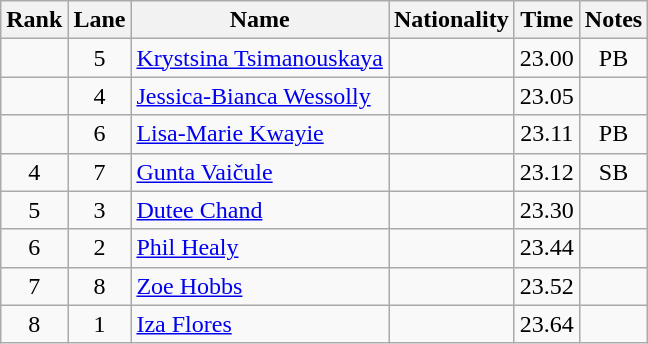<table class="wikitable sortable" style="text-align:center">
<tr>
<th>Rank</th>
<th>Lane</th>
<th>Name</th>
<th>Nationality</th>
<th>Time</th>
<th>Notes</th>
</tr>
<tr>
<td></td>
<td>5</td>
<td align=left><a href='#'>Krystsina Tsimanouskaya</a></td>
<td align=left></td>
<td>23.00</td>
<td>PB</td>
</tr>
<tr>
<td></td>
<td>4</td>
<td align=left><a href='#'>Jessica-Bianca Wessolly</a></td>
<td align=left></td>
<td>23.05</td>
<td></td>
</tr>
<tr>
<td></td>
<td>6</td>
<td align=left><a href='#'>Lisa-Marie Kwayie</a></td>
<td align=left></td>
<td>23.11</td>
<td>PB</td>
</tr>
<tr>
<td>4</td>
<td>7</td>
<td align=left><a href='#'>Gunta Vaičule</a></td>
<td align=left></td>
<td>23.12</td>
<td>SB</td>
</tr>
<tr>
<td>5</td>
<td>3</td>
<td align=left><a href='#'>Dutee Chand</a></td>
<td align=left></td>
<td>23.30</td>
<td></td>
</tr>
<tr>
<td>6</td>
<td>2</td>
<td align=left><a href='#'>Phil Healy</a></td>
<td align=left></td>
<td>23.44</td>
<td></td>
</tr>
<tr>
<td>7</td>
<td>8</td>
<td align=left><a href='#'>Zoe Hobbs</a></td>
<td align=left></td>
<td>23.52</td>
<td></td>
</tr>
<tr>
<td>8</td>
<td>1</td>
<td align=left><a href='#'>Iza Flores</a></td>
<td align=left></td>
<td>23.64</td>
<td></td>
</tr>
</table>
